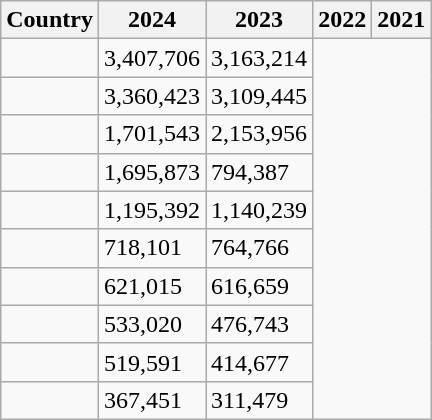<table class="wikitable sortable">
<tr>
<th>Country</th>
<th>2024</th>
<th>2023</th>
<th>2022</th>
<th>2021</th>
</tr>
<tr>
<td></td>
<td>3,407,706</td>
<td>3,163,214</td>
</tr>
<tr>
<td></td>
<td>3,360,423</td>
<td>3,109,445</td>
</tr>
<tr>
<td></td>
<td>1,701,543</td>
<td>2,153,956</td>
</tr>
<tr>
<td></td>
<td>1,695,873</td>
<td>794,387</td>
</tr>
<tr>
<td></td>
<td>1,195,392</td>
<td>1,140,239</td>
</tr>
<tr>
<td></td>
<td>718,101</td>
<td>764,766</td>
</tr>
<tr>
<td></td>
<td>621,015</td>
<td>616,659</td>
</tr>
<tr>
<td></td>
<td>533,020</td>
<td>476,743</td>
</tr>
<tr>
<td></td>
<td>519,591</td>
<td>414,677</td>
</tr>
<tr>
<td></td>
<td>367,451</td>
<td>311,479</td>
</tr>
</table>
